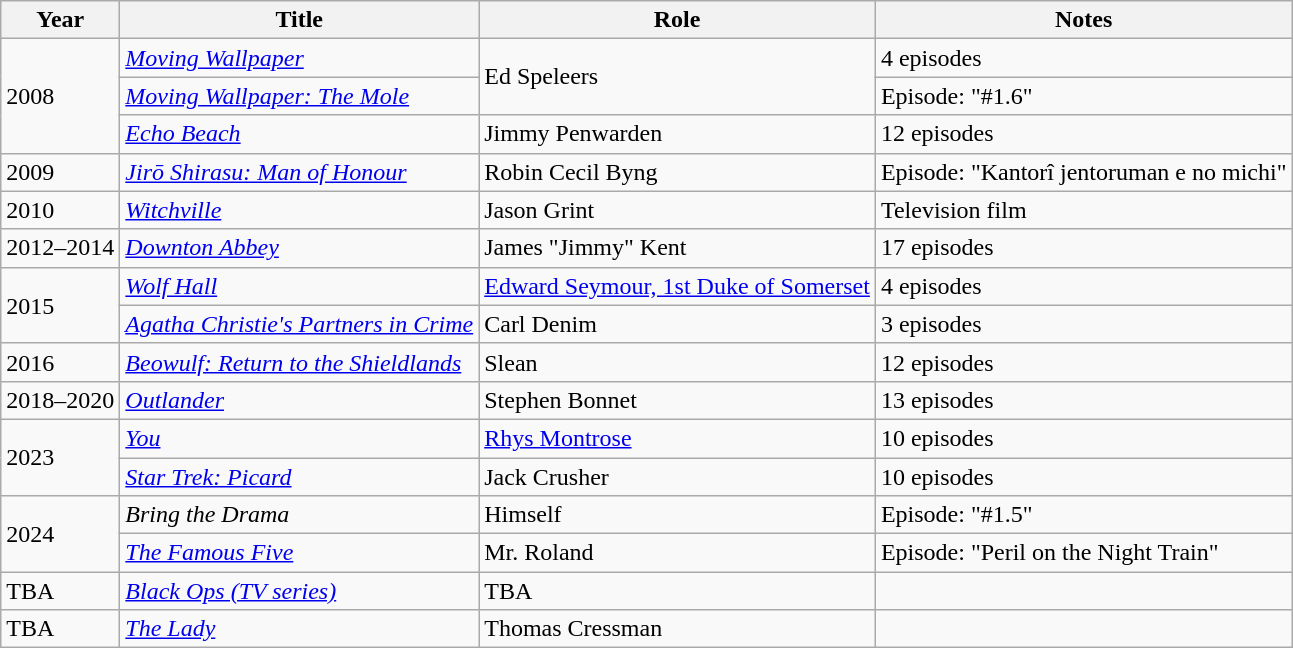<table class="wikitable sortable">
<tr>
<th>Year</th>
<th>Title</th>
<th>Role</th>
<th>Notes</th>
</tr>
<tr>
<td rowspan="3">2008</td>
<td><em><a href='#'>Moving Wallpaper</a></em></td>
<td rowspan="2">Ed Speleers</td>
<td>4 episodes</td>
</tr>
<tr>
<td><em><a href='#'>Moving Wallpaper: The Mole</a></em></td>
<td>Episode: "#1.6"</td>
</tr>
<tr>
<td><em><a href='#'>Echo Beach</a></em></td>
<td>Jimmy Penwarden</td>
<td>12 episodes</td>
</tr>
<tr>
<td>2009</td>
<td><em><a href='#'>Jirō Shirasu: Man of Honour</a></em></td>
<td>Robin Cecil Byng</td>
<td>Episode: "Kantorî jentoruman e no michi"</td>
</tr>
<tr>
<td>2010</td>
<td><em><a href='#'>Witchville</a></em></td>
<td>Jason Grint</td>
<td>Television film</td>
</tr>
<tr>
<td>2012–2014</td>
<td><em><a href='#'>Downton Abbey</a></em></td>
<td>James "Jimmy" Kent</td>
<td>17 episodes</td>
</tr>
<tr>
<td rowspan=2>2015</td>
<td><em><a href='#'>Wolf Hall</a></em></td>
<td><a href='#'>Edward Seymour, 1st Duke of Somerset</a></td>
<td>4 episodes</td>
</tr>
<tr>
<td><em><a href='#'>Agatha Christie's Partners in Crime</a></em></td>
<td>Carl Denim</td>
<td>3 episodes</td>
</tr>
<tr>
<td>2016</td>
<td><em><a href='#'>Beowulf: Return to the Shieldlands</a></em></td>
<td>Slean</td>
<td>12 episodes</td>
</tr>
<tr>
<td>2018–2020</td>
<td><em><a href='#'>Outlander</a></em></td>
<td>Stephen Bonnet</td>
<td>13 episodes</td>
</tr>
<tr>
<td rowspan=2>2023</td>
<td><em><a href='#'>You</a></em></td>
<td><a href='#'>Rhys Montrose</a></td>
<td>10 episodes</td>
</tr>
<tr>
<td><em><a href='#'>Star Trek: Picard</a></em></td>
<td>Jack Crusher</td>
<td>10 episodes</td>
</tr>
<tr>
<td rowspan=2>2024</td>
<td><em>Bring the Drama</em></td>
<td>Himself</td>
<td>Episode: "#1.5"</td>
</tr>
<tr>
<td><em><a href='#'>The Famous Five</a></em></td>
<td>Mr. Roland</td>
<td>Episode: "Peril on the Night Train"</td>
</tr>
<tr>
<td>TBA</td>
<td><em><a href='#'>Black Ops (TV series)</a></em></td>
<td>TBA</td>
<td></td>
</tr>
<tr>
<td>TBA</td>
<td><em><a href='#'>The Lady</a></em></td>
<td>Thomas Cressman</td>
<td></td>
</tr>
</table>
